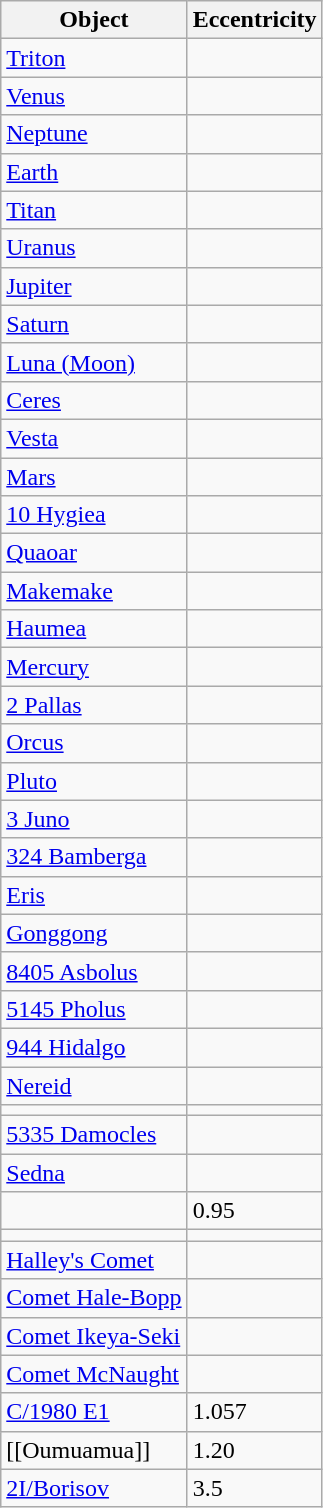<table Class= "wikitable floatright mw-collapsible mw-collapsed">
<tr>
<th>Object</th>
<th>Eccentricity</th>
</tr>
<tr>
<td><a href='#'>Triton</a></td>
<td></td>
</tr>
<tr>
<td><a href='#'>Venus</a></td>
<td></td>
</tr>
<tr>
<td><a href='#'>Neptune</a></td>
<td></td>
</tr>
<tr>
<td><a href='#'>Earth</a></td>
<td></td>
</tr>
<tr>
<td><a href='#'>Titan</a></td>
<td></td>
</tr>
<tr>
<td><a href='#'>Uranus</a></td>
<td></td>
</tr>
<tr>
<td><a href='#'>Jupiter</a></td>
<td></td>
</tr>
<tr>
<td><a href='#'>Saturn</a></td>
<td></td>
</tr>
<tr>
<td><a href='#'>Luna (Moon)</a></td>
<td></td>
</tr>
<tr>
<td><a href='#'>Ceres</a></td>
<td></td>
</tr>
<tr>
<td><a href='#'>Vesta</a></td>
<td></td>
</tr>
<tr>
<td><a href='#'>Mars</a></td>
<td></td>
</tr>
<tr>
<td><a href='#'>10 Hygiea</a></td>
<td></td>
</tr>
<tr>
<td><a href='#'>Quaoar</a></td>
<td></td>
</tr>
<tr>
<td><a href='#'>Makemake</a></td>
<td></td>
</tr>
<tr>
<td><a href='#'>Haumea</a></td>
<td></td>
</tr>
<tr>
<td><a href='#'>Mercury</a></td>
<td></td>
</tr>
<tr>
<td><a href='#'>2 Pallas</a></td>
<td></td>
</tr>
<tr>
<td><a href='#'>Orcus</a></td>
<td></td>
</tr>
<tr>
<td><a href='#'>Pluto</a></td>
<td></td>
</tr>
<tr>
<td><a href='#'>3 Juno</a></td>
<td></td>
</tr>
<tr>
<td><a href='#'>324 Bamberga</a></td>
<td></td>
</tr>
<tr>
<td><a href='#'>Eris</a></td>
<td></td>
</tr>
<tr>
<td><a href='#'>Gonggong</a></td>
<td></td>
</tr>
<tr>
<td><a href='#'>8405 Asbolus</a></td>
<td></td>
</tr>
<tr>
<td><a href='#'>5145 Pholus</a></td>
<td></td>
</tr>
<tr>
<td><a href='#'>944 Hidalgo</a></td>
<td></td>
</tr>
<tr>
<td><a href='#'>Nereid</a></td>
<td></td>
</tr>
<tr>
<td></td>
<td></td>
</tr>
<tr>
<td><a href='#'>5335 Damocles</a></td>
<td></td>
</tr>
<tr>
<td><a href='#'>Sedna</a></td>
<td></td>
</tr>
<tr>
<td><a href='#'></a></td>
<td>0.95</td>
</tr>
<tr>
<td><a href='#'></a></td>
<td></td>
</tr>
<tr>
<td><a href='#'>Halley's Comet</a></td>
<td></td>
</tr>
<tr>
<td><a href='#'>Comet Hale-Bopp</a></td>
<td></td>
</tr>
<tr>
<td><a href='#'>Comet Ikeya-Seki</a></td>
<td></td>
</tr>
<tr>
<td><a href='#'>Comet McNaught</a></td>
<td></td>
</tr>
<tr>
<td><a href='#'>C/1980 E1</a></td>
<td>1.057</td>
</tr>
<tr>
<td>[[Oumuamua]]</td>
<td>1.20</td>
</tr>
<tr>
<td><a href='#'>2I/Borisov</a></td>
<td>3.5</td>
</tr>
</table>
